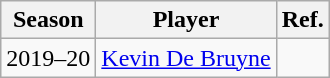<table class="wikitable">
<tr>
<th>Season</th>
<th>Player</th>
<th>Ref.</th>
</tr>
<tr>
<td>2019–20</td>
<td> <a href='#'>Kevin De Bruyne</a></td>
<td></td>
</tr>
</table>
